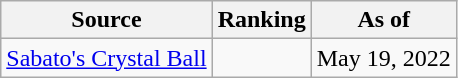<table class="wikitable" style="text-align:center">
<tr>
<th>Source</th>
<th>Ranking</th>
<th>As of</th>
</tr>
<tr>
<td align=left><a href='#'>Sabato's Crystal Ball</a></td>
<td></td>
<td>May 19, 2022</td>
</tr>
</table>
